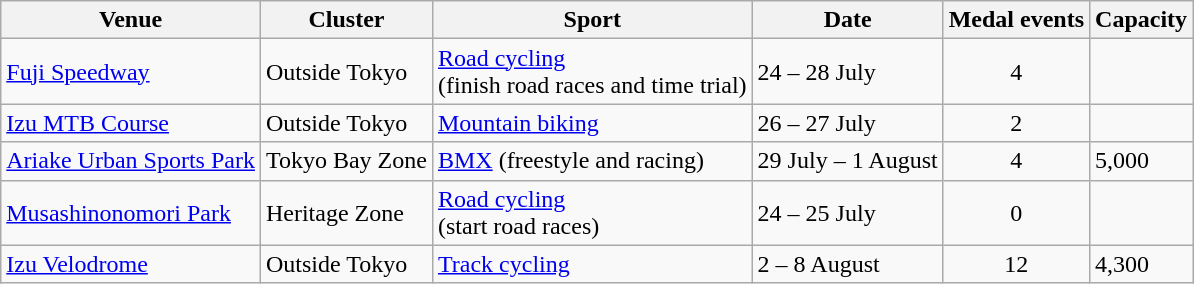<table class="wikitable sortable">
<tr>
<th>Venue</th>
<th>Cluster</th>
<th>Sport</th>
<th>Date</th>
<th>Medal events</th>
<th>Capacity</th>
</tr>
<tr>
<td><a href='#'>Fuji Speedway</a></td>
<td>Outside Tokyo</td>
<td><a href='#'>Road cycling</a><br>(finish road races and time trial)</td>
<td>24 – 28 July</td>
<td align="center">4</td>
<td></td>
</tr>
<tr>
<td><a href='#'>Izu MTB Course</a></td>
<td>Outside Tokyo</td>
<td><a href='#'>Mountain biking</a></td>
<td>26 – 27 July</td>
<td align="center">2</td>
<td></td>
</tr>
<tr>
<td><a href='#'>Ariake Urban Sports Park</a></td>
<td>Tokyo Bay Zone</td>
<td><a href='#'>BMX</a> (freestyle and racing)</td>
<td>29 July – 1 August</td>
<td align="center">4</td>
<td>5,000</td>
</tr>
<tr>
<td><a href='#'>Musashinonomori Park</a></td>
<td>Heritage Zone</td>
<td><a href='#'>Road cycling</a><br>(start road races)</td>
<td>24 – 25 July</td>
<td align="center">0</td>
<td></td>
</tr>
<tr>
<td><a href='#'>Izu Velodrome</a></td>
<td>Outside Tokyo</td>
<td><a href='#'>Track cycling</a></td>
<td>2 – 8 August</td>
<td align="center">12</td>
<td>4,300</td>
</tr>
</table>
